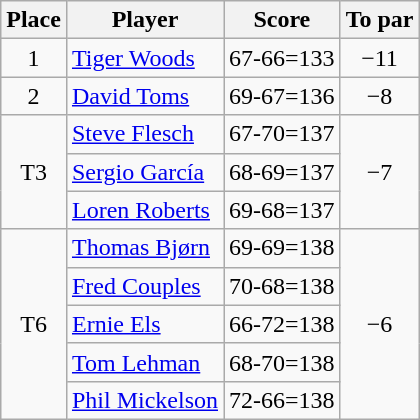<table class="wikitable">
<tr>
<th>Place</th>
<th>Player</th>
<th>Score</th>
<th>To par</th>
</tr>
<tr>
<td align=center>1</td>
<td> <a href='#'>Tiger Woods</a></td>
<td align=center>67-66=133</td>
<td align=center>−11</td>
</tr>
<tr>
<td align=center>2</td>
<td> <a href='#'>David Toms</a></td>
<td align=center>69-67=136</td>
<td align=center>−8</td>
</tr>
<tr>
<td rowspan="3" align=center>T3</td>
<td> <a href='#'>Steve Flesch</a></td>
<td align=center>67-70=137</td>
<td rowspan="3" align=center>−7</td>
</tr>
<tr>
<td> <a href='#'>Sergio García</a></td>
<td align=center>68-69=137</td>
</tr>
<tr>
<td> <a href='#'>Loren Roberts</a></td>
<td align=center>69-68=137</td>
</tr>
<tr>
<td rowspan="5" align=center>T6</td>
<td> <a href='#'>Thomas Bjørn</a></td>
<td align=center>69-69=138</td>
<td rowspan="5" align=center>−6</td>
</tr>
<tr>
<td> <a href='#'>Fred Couples</a></td>
<td align=center>70-68=138</td>
</tr>
<tr>
<td> <a href='#'>Ernie Els</a></td>
<td align=center>66-72=138</td>
</tr>
<tr>
<td> <a href='#'>Tom Lehman</a></td>
<td align=center>68-70=138</td>
</tr>
<tr>
<td> <a href='#'>Phil Mickelson</a></td>
<td align=center>72-66=138</td>
</tr>
</table>
